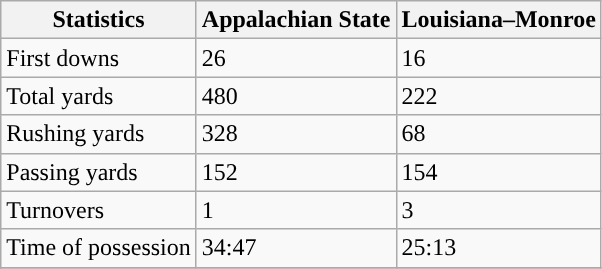<table class="wikitable">
<tr>
<th>Statistics</th>
<th>Appalachian State</th>
<th>Louisiana–Monroe</th>
</tr>
<tr>
<td>First downs</td>
<td>26</td>
<td>16</td>
</tr>
<tr>
<td>Total yards</td>
<td>480</td>
<td>222</td>
</tr>
<tr>
<td>Rushing yards</td>
<td>328</td>
<td>68</td>
</tr>
<tr>
<td>Passing yards</td>
<td>152</td>
<td>154</td>
</tr>
<tr>
<td>Turnovers</td>
<td>1</td>
<td>3</td>
</tr>
<tr>
<td>Time of possession</td>
<td>34:47</td>
<td>25:13</td>
</tr>
<tr>
</tr>
</table>
